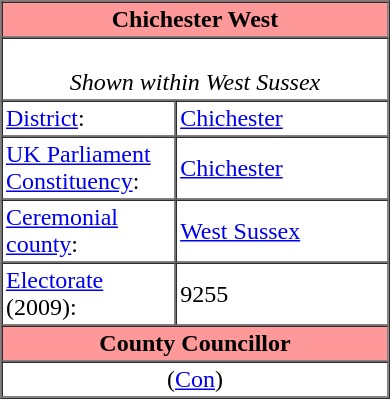<table class="vcard" border=1 cellpadding=2 cellspacing=0 align=right width=260 style=margin-left:0.5em;>
<tr>
<th class="fn org" colspan=2 align=center bgcolor="#ff9999"><strong>Chichester West</strong></th>
</tr>
<tr>
<td colspan=2 align=center><br><em>Shown within West Sussex</em></td>
</tr>
<tr class="note">
<td width="45%"><a href='#'>District</a>:</td>
<td><a href='#'>Chichester</a></td>
</tr>
<tr class="note">
<td><a href='#'>UK Parliament Constituency</a>:</td>
<td><a href='#'>Chichester</a></td>
</tr>
<tr class="note">
<td><a href='#'>Ceremonial county</a>:</td>
<td><a href='#'>West Sussex</a></td>
</tr>
<tr class="note">
<td><a href='#'>Electorate</a> (2009):</td>
<td>9255</td>
</tr>
<tr>
<th colspan=2 align=center bgcolor="#ff9999">County Councillor</th>
</tr>
<tr>
<td colspan=2 align=center> (<a href='#'>Con</a>)</td>
</tr>
</table>
